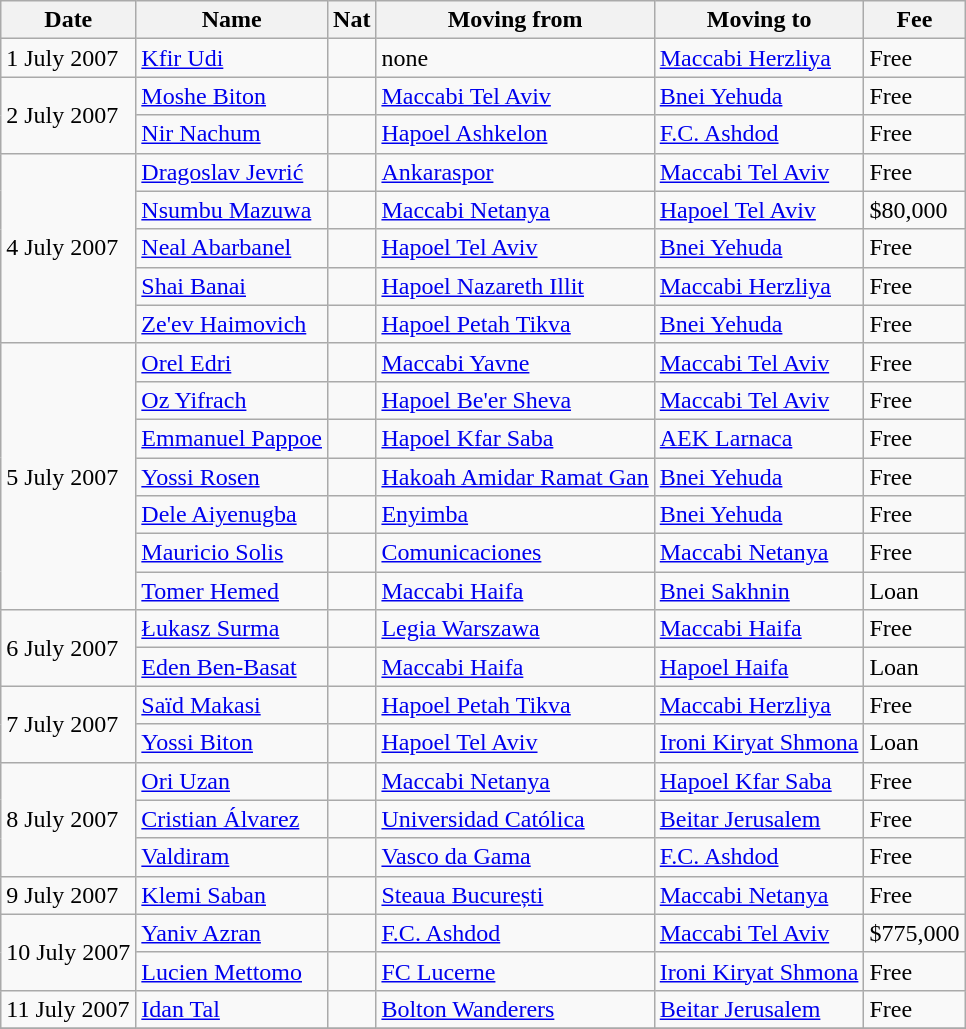<table class="wikitable">
<tr>
<th>Date</th>
<th>Name</th>
<th>Nat</th>
<th>Moving from</th>
<th>Moving to</th>
<th>Fee</th>
</tr>
<tr>
<td>1 July 2007</td>
<td><a href='#'>Kfir Udi</a></td>
<td></td>
<td>none</td>
<td><a href='#'>Maccabi Herzliya</a></td>
<td>Free</td>
</tr>
<tr>
<td rowspan="2">2 July 2007</td>
<td><a href='#'>Moshe Biton</a></td>
<td></td>
<td><a href='#'>Maccabi Tel Aviv</a></td>
<td><a href='#'>Bnei Yehuda</a></td>
<td>Free</td>
</tr>
<tr>
<td><a href='#'>Nir Nachum</a></td>
<td></td>
<td><a href='#'>Hapoel Ashkelon</a></td>
<td><a href='#'>F.C. Ashdod</a></td>
<td>Free</td>
</tr>
<tr>
<td rowspan="5">4 July 2007</td>
<td><a href='#'>Dragoslav Jevrić</a></td>
<td></td>
<td> <a href='#'>Ankaraspor</a></td>
<td><a href='#'>Maccabi Tel Aviv</a></td>
<td>Free</td>
</tr>
<tr>
<td><a href='#'>Nsumbu Mazuwa</a></td>
<td></td>
<td><a href='#'>Maccabi Netanya</a></td>
<td><a href='#'>Hapoel Tel Aviv</a></td>
<td>$80,000</td>
</tr>
<tr>
<td><a href='#'>Neal Abarbanel</a></td>
<td></td>
<td><a href='#'>Hapoel Tel Aviv</a></td>
<td><a href='#'>Bnei Yehuda</a></td>
<td>Free</td>
</tr>
<tr>
<td><a href='#'>Shai Banai</a></td>
<td></td>
<td><a href='#'>Hapoel Nazareth Illit</a></td>
<td><a href='#'>Maccabi Herzliya</a></td>
<td>Free</td>
</tr>
<tr>
<td><a href='#'>Ze'ev Haimovich</a></td>
<td></td>
<td><a href='#'>Hapoel Petah Tikva</a></td>
<td><a href='#'>Bnei Yehuda</a></td>
<td>Free</td>
</tr>
<tr>
<td rowspan="7">5 July 2007</td>
<td><a href='#'>Orel Edri</a></td>
<td></td>
<td><a href='#'>Maccabi Yavne</a></td>
<td><a href='#'>Maccabi Tel Aviv</a></td>
<td>Free</td>
</tr>
<tr>
<td><a href='#'>Oz Yifrach</a></td>
<td></td>
<td><a href='#'>Hapoel Be'er Sheva</a></td>
<td><a href='#'>Maccabi Tel Aviv</a></td>
<td>Free</td>
</tr>
<tr>
<td><a href='#'>Emmanuel Pappoe</a></td>
<td></td>
<td><a href='#'>Hapoel Kfar Saba</a></td>
<td><a href='#'>AEK Larnaca</a></td>
<td>Free</td>
</tr>
<tr>
<td><a href='#'>Yossi Rosen</a></td>
<td></td>
<td><a href='#'>Hakoah Amidar Ramat Gan</a></td>
<td><a href='#'>Bnei Yehuda</a></td>
<td>Free</td>
</tr>
<tr>
<td><a href='#'>Dele Aiyenugba</a></td>
<td></td>
<td><a href='#'>Enyimba</a></td>
<td><a href='#'>Bnei Yehuda</a></td>
<td>Free</td>
</tr>
<tr>
<td><a href='#'>Mauricio Solis</a></td>
<td></td>
<td><a href='#'>Comunicaciones</a></td>
<td><a href='#'>Maccabi Netanya</a></td>
<td>Free</td>
</tr>
<tr>
<td><a href='#'>Tomer Hemed</a></td>
<td></td>
<td><a href='#'>Maccabi Haifa</a></td>
<td><a href='#'>Bnei Sakhnin</a></td>
<td>Loan</td>
</tr>
<tr>
<td rowspan="2">6 July 2007</td>
<td><a href='#'>Łukasz Surma</a></td>
<td></td>
<td> <a href='#'>Legia Warszawa</a></td>
<td><a href='#'>Maccabi Haifa</a></td>
<td>Free</td>
</tr>
<tr>
<td><a href='#'>Eden Ben-Basat</a></td>
<td></td>
<td><a href='#'>Maccabi Haifa</a></td>
<td><a href='#'>Hapoel Haifa</a></td>
<td>Loan</td>
</tr>
<tr>
<td rowspan="2">7 July 2007</td>
<td><a href='#'>Saïd Makasi</a></td>
<td></td>
<td><a href='#'>Hapoel Petah Tikva</a></td>
<td><a href='#'>Maccabi Herzliya</a></td>
<td>Free</td>
</tr>
<tr>
<td><a href='#'>Yossi Biton</a></td>
<td></td>
<td><a href='#'>Hapoel Tel Aviv</a></td>
<td><a href='#'>Ironi Kiryat Shmona</a></td>
<td>Loan</td>
</tr>
<tr>
<td rowspan="3">8 July 2007</td>
<td><a href='#'>Ori Uzan</a></td>
<td></td>
<td><a href='#'>Maccabi Netanya</a></td>
<td><a href='#'>Hapoel Kfar Saba</a></td>
<td>Free</td>
</tr>
<tr>
<td><a href='#'>Cristian Álvarez</a></td>
<td></td>
<td><a href='#'>Universidad Católica</a></td>
<td><a href='#'>Beitar Jerusalem</a></td>
<td>Free</td>
</tr>
<tr>
<td><a href='#'>Valdiram</a></td>
<td></td>
<td><a href='#'>Vasco da Gama</a></td>
<td><a href='#'>F.C. Ashdod</a></td>
<td>Free</td>
</tr>
<tr>
<td>9 July 2007</td>
<td><a href='#'>Klemi Saban</a></td>
<td></td>
<td><a href='#'>Steaua București</a></td>
<td><a href='#'>Maccabi Netanya</a></td>
<td>Free</td>
</tr>
<tr>
<td rowspan="2">10 July 2007</td>
<td><a href='#'>Yaniv Azran</a></td>
<td></td>
<td><a href='#'>F.C. Ashdod</a></td>
<td><a href='#'>Maccabi Tel Aviv</a></td>
<td>$775,000</td>
</tr>
<tr>
<td><a href='#'>Lucien Mettomo</a></td>
<td></td>
<td><a href='#'>FC Lucerne</a></td>
<td><a href='#'>Ironi Kiryat Shmona</a></td>
<td>Free</td>
</tr>
<tr>
<td>11 July 2007</td>
<td><a href='#'>Idan Tal</a></td>
<td></td>
<td><a href='#'>Bolton Wanderers</a></td>
<td><a href='#'>Beitar Jerusalem</a></td>
<td>Free</td>
</tr>
<tr>
</tr>
</table>
